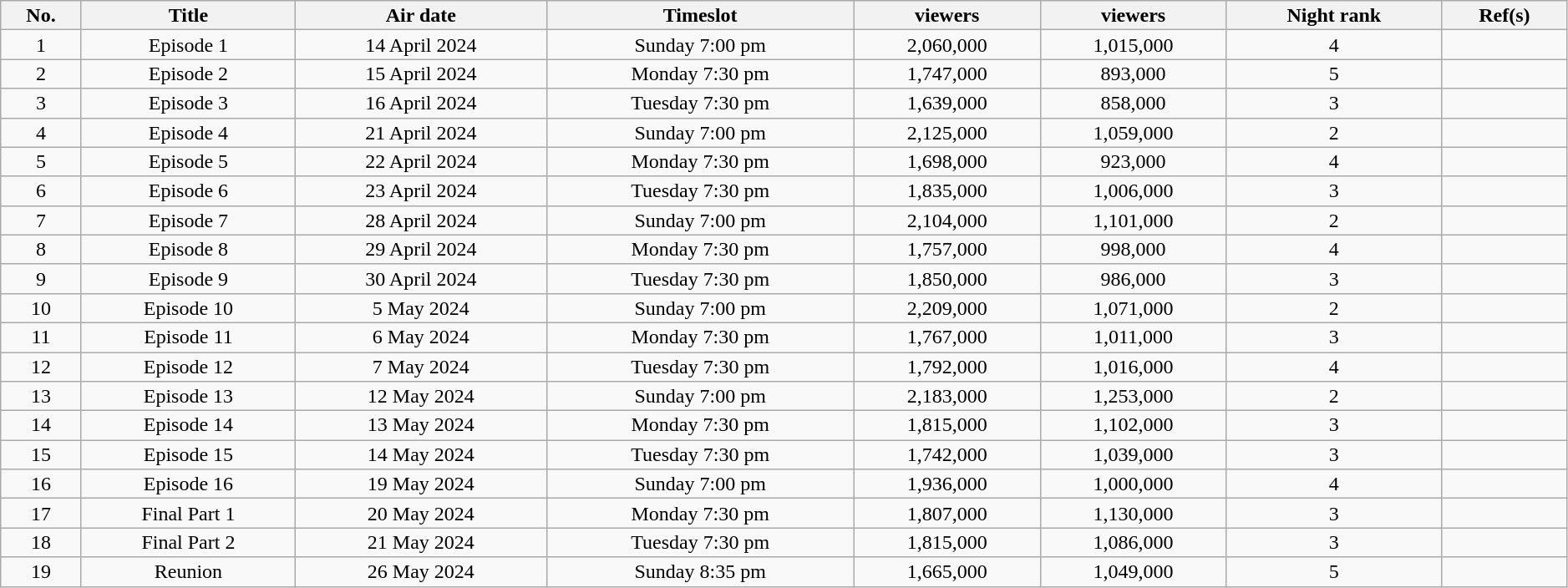<table class="wikitable plainrowheaders" style="text-align:center; line-height:16px; width:99%;">
<tr>
<th scope="col" color:black;">No.</th>
<th scope="col" color:black;">Title</th>
<th scope="col" color:black;">Air date</th>
<th scope="col" color:black;">Timeslot</th>
<th scope="col" color:black;"> viewers</th>
<th scope="col" color:black;"> viewers</th>
<th scope="col" color:black;">Night rank</th>
<th scope="col" color:black;">Ref(s)</th>
</tr>
<tr>
<td>1</td>
<td>Episode 1</td>
<td>14 April 2024</td>
<td>Sunday 7:00 pm</td>
<td>2,060,000</td>
<td>1,015,000</td>
<td>4</td>
<td></td>
</tr>
<tr>
<td>2</td>
<td>Episode 2</td>
<td>15 April 2024</td>
<td>Monday 7:30 pm</td>
<td>1,747,000</td>
<td>893,000</td>
<td>5</td>
<td></td>
</tr>
<tr>
<td>3</td>
<td>Episode 3</td>
<td>16 April 2024</td>
<td>Tuesday 7:30 pm</td>
<td>1,639,000</td>
<td>858,000</td>
<td>3</td>
<td></td>
</tr>
<tr>
<td>4</td>
<td>Episode 4</td>
<td>21 April 2024</td>
<td>Sunday 7:00 pm</td>
<td>2,125,000</td>
<td>1,059,000</td>
<td>2</td>
<td></td>
</tr>
<tr>
<td>5</td>
<td>Episode 5</td>
<td>22 April 2024</td>
<td>Monday 7:30 pm</td>
<td>1,698,000</td>
<td>923,000</td>
<td>4</td>
<td></td>
</tr>
<tr>
<td>6</td>
<td>Episode 6</td>
<td>23 April 2024</td>
<td>Tuesday 7:30 pm</td>
<td>1,835,000</td>
<td>1,006,000</td>
<td>3</td>
<td></td>
</tr>
<tr>
<td>7</td>
<td>Episode 7</td>
<td>28 April 2024</td>
<td>Sunday 7:00 pm</td>
<td>2,104,000</td>
<td>1,101,000</td>
<td>2</td>
<td></td>
</tr>
<tr>
<td>8</td>
<td>Episode 8</td>
<td>29 April 2024</td>
<td>Monday 7:30 pm</td>
<td>1,757,000</td>
<td>998,000</td>
<td>4</td>
<td></td>
</tr>
<tr>
<td>9</td>
<td>Episode 9</td>
<td>30 April 2024</td>
<td>Tuesday 7:30 pm</td>
<td>1,850,000</td>
<td>986,000</td>
<td>3</td>
<td></td>
</tr>
<tr>
<td>10</td>
<td>Episode 10</td>
<td>5 May 2024</td>
<td>Sunday 7:00 pm</td>
<td>2,209,000</td>
<td>1,071,000</td>
<td>2</td>
<td></td>
</tr>
<tr>
<td>11</td>
<td>Episode 11</td>
<td>6 May 2024</td>
<td>Monday 7:30 pm</td>
<td>1,767,000</td>
<td>1,011,000</td>
<td>3</td>
<td></td>
</tr>
<tr>
<td>12</td>
<td>Episode 12</td>
<td>7 May 2024</td>
<td>Tuesday 7:30 pm</td>
<td>1,792,000</td>
<td>1,016,000</td>
<td>4</td>
<td></td>
</tr>
<tr>
<td>13</td>
<td>Episode 13</td>
<td>12 May 2024</td>
<td>Sunday 7:00 pm</td>
<td>2,183,000</td>
<td>1,253,000</td>
<td>2</td>
<td></td>
</tr>
<tr>
<td>14</td>
<td>Episode 14</td>
<td>13 May 2024</td>
<td>Monday 7:30 pm</td>
<td>1,815,000</td>
<td>1,102,000</td>
<td>3</td>
<td></td>
</tr>
<tr>
<td>15</td>
<td>Episode 15</td>
<td>14 May 2024</td>
<td>Tuesday 7:30 pm</td>
<td>1,742,000</td>
<td>1,039,000</td>
<td>3</td>
<td></td>
</tr>
<tr>
<td>16</td>
<td>Episode 16</td>
<td>19 May 2024</td>
<td>Sunday 7:00 pm</td>
<td>1,936,000</td>
<td>1,000,000</td>
<td>4</td>
<td></td>
</tr>
<tr>
<td>17</td>
<td>Final Part 1</td>
<td>20 May 2024</td>
<td>Monday 7:30 pm</td>
<td>1,807,000</td>
<td>1,130,000</td>
<td>3</td>
<td></td>
</tr>
<tr>
<td>18</td>
<td>Final Part 2</td>
<td>21 May 2024</td>
<td>Tuesday 7:30 pm</td>
<td>1,815,000</td>
<td>1,086,000</td>
<td>3</td>
<td></td>
</tr>
<tr>
<td>19</td>
<td>Reunion</td>
<td>26 May 2024</td>
<td>Sunday 8:35 pm</td>
<td>1,665,000</td>
<td>1,049,000</td>
<td>5</td>
<td></td>
</tr>
</table>
